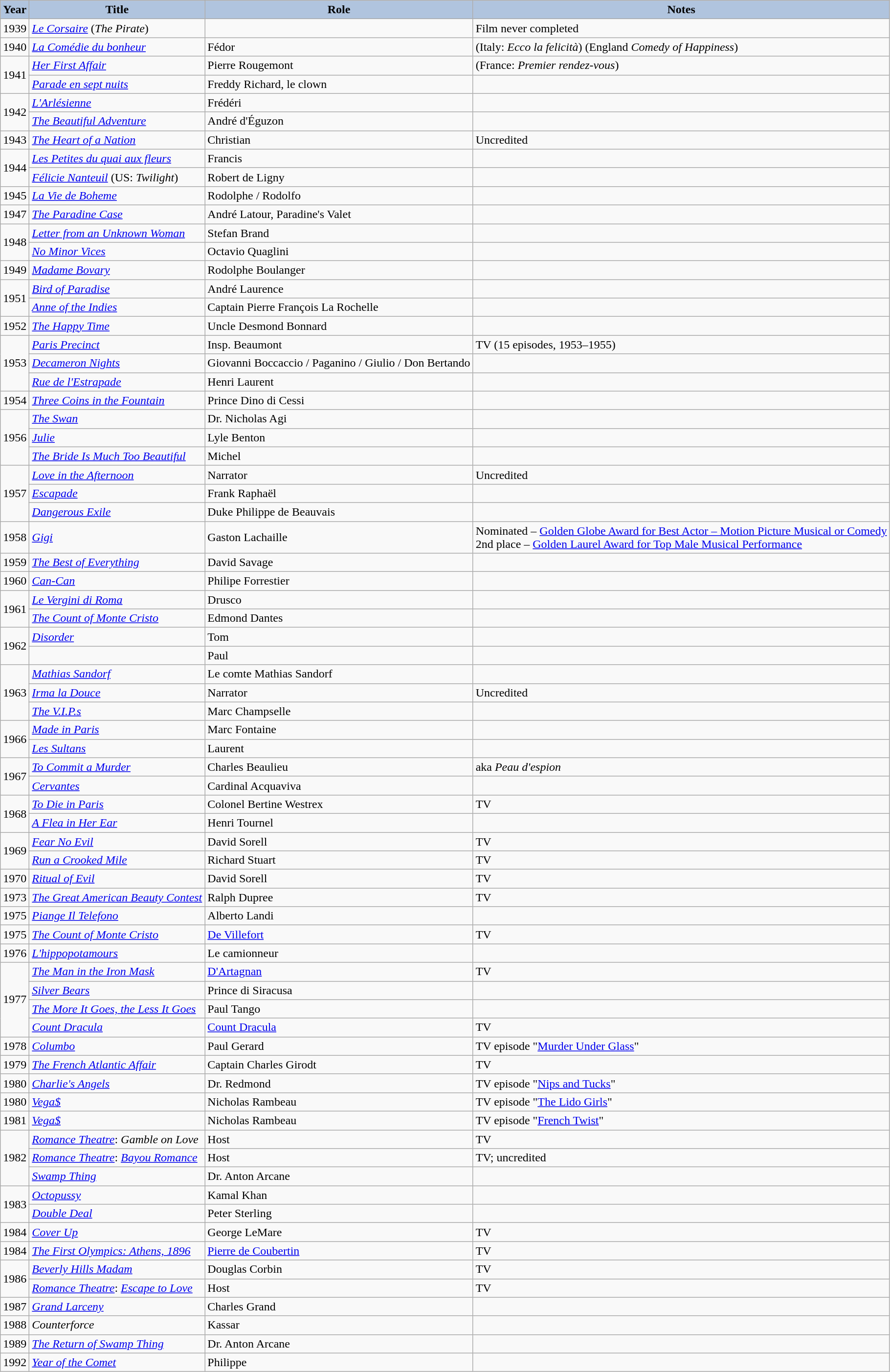<table class="wikitable">
<tr>
<th style="background:#B0C4DE;">Year</th>
<th style="background:#B0C4DE;">Title</th>
<th style="background:#B0C4DE;">Role</th>
<th style="background:#B0C4DE;">Notes</th>
</tr>
<tr>
<td>1939</td>
<td><em><a href='#'>Le Corsaire</a></em> (<em>The Pirate</em>)</td>
<td></td>
<td>Film never completed</td>
</tr>
<tr>
<td>1940</td>
<td><em><a href='#'>La Comédie du bonheur</a></em></td>
<td>Fédor</td>
<td>(Italy: <em>Ecco la felicità</em>) (England <em>Comedy of Happiness</em>)</td>
</tr>
<tr>
<td rowspan=2>1941</td>
<td><em><a href='#'>Her First Affair</a></em></td>
<td>Pierre Rougemont</td>
<td>(France: <em>Premier rendez-vous</em>)</td>
</tr>
<tr>
<td><em><a href='#'>Parade en sept nuits</a></em></td>
<td>Freddy Richard, le clown</td>
<td></td>
</tr>
<tr>
<td rowspan=2>1942</td>
<td><em><a href='#'>L'Arlésienne</a></em></td>
<td>Frédéri</td>
<td></td>
</tr>
<tr>
<td><em><a href='#'>The Beautiful Adventure</a></em></td>
<td>André d'Éguzon</td>
<td></td>
</tr>
<tr>
<td>1943</td>
<td><em><a href='#'>The Heart of a Nation</a></em></td>
<td>Christian</td>
<td>Uncredited</td>
</tr>
<tr>
<td rowspan=2>1944</td>
<td><em><a href='#'>Les Petites du quai aux fleurs</a></em></td>
<td>Francis</td>
<td></td>
</tr>
<tr>
<td><em><a href='#'>Félicie Nanteuil</a></em> (US: <em>Twilight</em>)</td>
<td>Robert de Ligny</td>
<td></td>
</tr>
<tr>
<td>1945</td>
<td><em><a href='#'>La Vie de Boheme</a></em></td>
<td>Rodolphe / Rodolfo</td>
<td></td>
</tr>
<tr>
<td>1947</td>
<td><em><a href='#'>The Paradine Case</a></em></td>
<td>André Latour, Paradine's Valet</td>
<td></td>
</tr>
<tr>
<td rowspan=2>1948</td>
<td><em><a href='#'>Letter from an Unknown Woman</a></em></td>
<td>Stefan Brand</td>
<td></td>
</tr>
<tr>
<td><em><a href='#'>No Minor Vices</a></em></td>
<td>Octavio Quaglini</td>
<td></td>
</tr>
<tr>
<td>1949</td>
<td><em><a href='#'>Madame Bovary</a></em></td>
<td>Rodolphe Boulanger</td>
<td></td>
</tr>
<tr>
<td rowspan=2>1951</td>
<td><em><a href='#'>Bird of Paradise</a></em></td>
<td>André Laurence</td>
<td></td>
</tr>
<tr>
<td><em><a href='#'>Anne of the Indies</a></em></td>
<td>Captain Pierre François La Rochelle</td>
<td></td>
</tr>
<tr>
<td>1952</td>
<td><em><a href='#'>The Happy Time</a></em></td>
<td>Uncle Desmond Bonnard</td>
<td></td>
</tr>
<tr>
<td rowspan=3>1953</td>
<td><em><a href='#'>Paris Precinct</a></em></td>
<td>Insp. Beaumont</td>
<td>TV (15 episodes, 1953–1955)</td>
</tr>
<tr>
<td><em><a href='#'>Decameron Nights</a></em></td>
<td>Giovanni Boccaccio / Paganino / Giulio / Don Bertando</td>
<td></td>
</tr>
<tr>
<td><em><a href='#'>Rue de l'Estrapade</a></em></td>
<td>Henri Laurent</td>
<td></td>
</tr>
<tr>
<td>1954</td>
<td><em><a href='#'>Three Coins in the Fountain</a></em></td>
<td>Prince Dino di Cessi</td>
<td></td>
</tr>
<tr>
<td rowspan=3>1956</td>
<td><em><a href='#'>The Swan</a></em></td>
<td>Dr. Nicholas Agi</td>
<td></td>
</tr>
<tr>
<td><em><a href='#'>Julie</a></em></td>
<td>Lyle Benton</td>
<td></td>
</tr>
<tr>
<td><em><a href='#'>The Bride Is Much Too Beautiful</a></em></td>
<td>Michel</td>
<td></td>
</tr>
<tr>
<td rowspan=3>1957</td>
<td><em><a href='#'>Love in the Afternoon</a></em></td>
<td>Narrator</td>
<td>Uncredited</td>
</tr>
<tr>
<td><em><a href='#'>Escapade</a></em></td>
<td>Frank Raphaël</td>
<td></td>
</tr>
<tr>
<td><em><a href='#'>Dangerous Exile</a></em></td>
<td>Duke Philippe de Beauvais</td>
<td></td>
</tr>
<tr>
<td>1958</td>
<td><em><a href='#'>Gigi</a></em></td>
<td>Gaston Lachaille</td>
<td>Nominated – <a href='#'>Golden Globe Award for Best Actor&nbsp;– Motion Picture Musical or Comedy</a><br> 2nd place – <a href='#'>Golden Laurel Award for Top Male Musical Performance</a></td>
</tr>
<tr>
<td>1959</td>
<td><em><a href='#'>The Best of Everything</a></em></td>
<td>David Savage</td>
<td></td>
</tr>
<tr>
<td>1960</td>
<td><em><a href='#'>Can-Can</a></em></td>
<td>Philipe Forrestier</td>
<td></td>
</tr>
<tr>
<td rowspan=2>1961</td>
<td><em><a href='#'>Le Vergini di Roma</a></em></td>
<td>Drusco</td>
<td></td>
</tr>
<tr>
<td><em><a href='#'>The Count of Monte Cristo</a></em></td>
<td>Edmond Dantes</td>
<td></td>
</tr>
<tr>
<td rowspan=2>1962</td>
<td><em><a href='#'>Disorder</a></em></td>
<td>Tom</td>
<td></td>
</tr>
<tr>
<td><em></em></td>
<td>Paul</td>
<td></td>
</tr>
<tr>
<td rowspan=3>1963</td>
<td><em><a href='#'>Mathias Sandorf</a></em></td>
<td>Le comte Mathias Sandorf</td>
<td></td>
</tr>
<tr>
<td><em><a href='#'>Irma la Douce</a></em></td>
<td>Narrator</td>
<td>Uncredited</td>
</tr>
<tr>
<td><em><a href='#'>The V.I.P.s</a></em></td>
<td>Marc Champselle</td>
<td></td>
</tr>
<tr>
<td rowspan=2>1966</td>
<td><em><a href='#'>Made in Paris</a></em></td>
<td>Marc Fontaine</td>
<td></td>
</tr>
<tr>
<td><em><a href='#'>Les Sultans</a></em></td>
<td>Laurent</td>
<td></td>
</tr>
<tr>
<td rowspan=2>1967</td>
<td><em><a href='#'>To Commit a Murder</a></em></td>
<td>Charles Beaulieu</td>
<td>aka <em>Peau d'espion</em></td>
</tr>
<tr>
<td><em><a href='#'>Cervantes</a></em></td>
<td>Cardinal Acquaviva</td>
<td></td>
</tr>
<tr>
<td rowspan=2>1968</td>
<td><em><a href='#'>To Die in Paris</a></em></td>
<td>Colonel Bertine Westrex</td>
<td>TV</td>
</tr>
<tr>
<td><em><a href='#'>A Flea in Her Ear</a></em></td>
<td>Henri Tournel</td>
<td></td>
</tr>
<tr>
<td rowspan=2>1969</td>
<td><em><a href='#'>Fear No Evil</a></em></td>
<td>David Sorell</td>
<td>TV</td>
</tr>
<tr>
<td><em><a href='#'>Run a Crooked Mile</a></em></td>
<td>Richard Stuart</td>
<td>TV</td>
</tr>
<tr>
<td>1970</td>
<td><em><a href='#'>Ritual of Evil</a></em></td>
<td>David Sorell</td>
<td>TV</td>
</tr>
<tr>
<td>1973</td>
<td><em><a href='#'>The Great American Beauty Contest</a></em></td>
<td>Ralph Dupree</td>
<td>TV</td>
</tr>
<tr>
<td>1975</td>
<td><em><a href='#'>Piange Il Telefono</a></em></td>
<td>Alberto Landi</td>
<td></td>
</tr>
<tr>
<td>1975</td>
<td><em><a href='#'>The Count of Monte Cristo</a></em></td>
<td><a href='#'>De Villefort</a></td>
<td>TV</td>
</tr>
<tr>
<td>1976</td>
<td><em><a href='#'>L'hippopotamours</a></em></td>
<td>Le camionneur</td>
<td></td>
</tr>
<tr>
<td rowspan=4>1977</td>
<td><em><a href='#'>The Man in the Iron Mask</a></em></td>
<td><a href='#'>D'Artagnan</a></td>
<td>TV</td>
</tr>
<tr>
<td><em><a href='#'>Silver Bears</a></em></td>
<td>Prince di Siracusa</td>
<td></td>
</tr>
<tr>
<td><em><a href='#'>The More It Goes, the Less It Goes</a></em></td>
<td>Paul Tango</td>
<td></td>
</tr>
<tr>
<td><em><a href='#'>Count Dracula</a></em></td>
<td><a href='#'>Count Dracula</a></td>
<td>TV</td>
</tr>
<tr>
<td>1978</td>
<td><em><a href='#'>Columbo</a></em></td>
<td>Paul Gerard</td>
<td>TV episode "<a href='#'>Murder Under Glass</a>"</td>
</tr>
<tr>
<td>1979</td>
<td><em><a href='#'>The French Atlantic Affair</a></em></td>
<td>Captain Charles Girodt</td>
<td>TV</td>
</tr>
<tr>
<td>1980</td>
<td><em><a href='#'>Charlie's Angels</a></em></td>
<td>Dr. Redmond</td>
<td>TV episode "<a href='#'>Nips and Tucks</a>"</td>
</tr>
<tr>
<td>1980</td>
<td><em><a href='#'>Vega$</a></em></td>
<td>Nicholas Rambeau</td>
<td>TV episode "<a href='#'>The Lido Girls</a>"</td>
</tr>
<tr>
<td>1981</td>
<td><em><a href='#'>Vega$</a></em></td>
<td>Nicholas Rambeau</td>
<td>TV episode "<a href='#'>French Twist</a>"</td>
</tr>
<tr>
<td rowspan=3>1982</td>
<td><em><a href='#'>Romance Theatre</a></em>: <em>Gamble on Love</em></td>
<td>Host</td>
<td>TV</td>
</tr>
<tr>
<td><em><a href='#'>Romance Theatre</a></em>: <em><a href='#'>Bayou Romance</a></em></td>
<td>Host</td>
<td>TV; uncredited</td>
</tr>
<tr>
<td><em><a href='#'>Swamp Thing</a></em></td>
<td>Dr. Anton Arcane</td>
<td></td>
</tr>
<tr>
<td rowspan=2>1983</td>
<td><em><a href='#'>Octopussy</a></em></td>
<td>Kamal Khan</td>
<td></td>
</tr>
<tr>
<td><em><a href='#'>Double Deal</a></em></td>
<td>Peter Sterling</td>
<td></td>
</tr>
<tr>
<td>1984</td>
<td><em><a href='#'>Cover Up</a></em></td>
<td>George LeMare</td>
<td>TV</td>
</tr>
<tr>
<td>1984</td>
<td><em><a href='#'>The First Olympics: Athens, 1896</a></em></td>
<td><a href='#'>Pierre de Coubertin</a></td>
<td>TV</td>
</tr>
<tr>
<td rowspan=2>1986</td>
<td><em><a href='#'>Beverly Hills Madam</a></em></td>
<td>Douglas Corbin</td>
<td>TV</td>
</tr>
<tr>
<td><em><a href='#'>Romance Theatre</a></em>: <em><a href='#'>Escape to Love</a></em></td>
<td>Host</td>
<td>TV</td>
</tr>
<tr>
<td>1987</td>
<td><em><a href='#'>Grand Larceny</a></em></td>
<td>Charles Grand</td>
<td></td>
</tr>
<tr>
<td>1988</td>
<td><em>Counterforce</em></td>
<td>Kassar</td>
<td></td>
</tr>
<tr>
<td>1989</td>
<td><em><a href='#'>The Return of Swamp Thing</a></em></td>
<td>Dr. Anton Arcane</td>
<td></td>
</tr>
<tr>
<td>1992</td>
<td><em><a href='#'>Year of the Comet</a></em></td>
<td>Philippe</td>
<td></td>
</tr>
</table>
